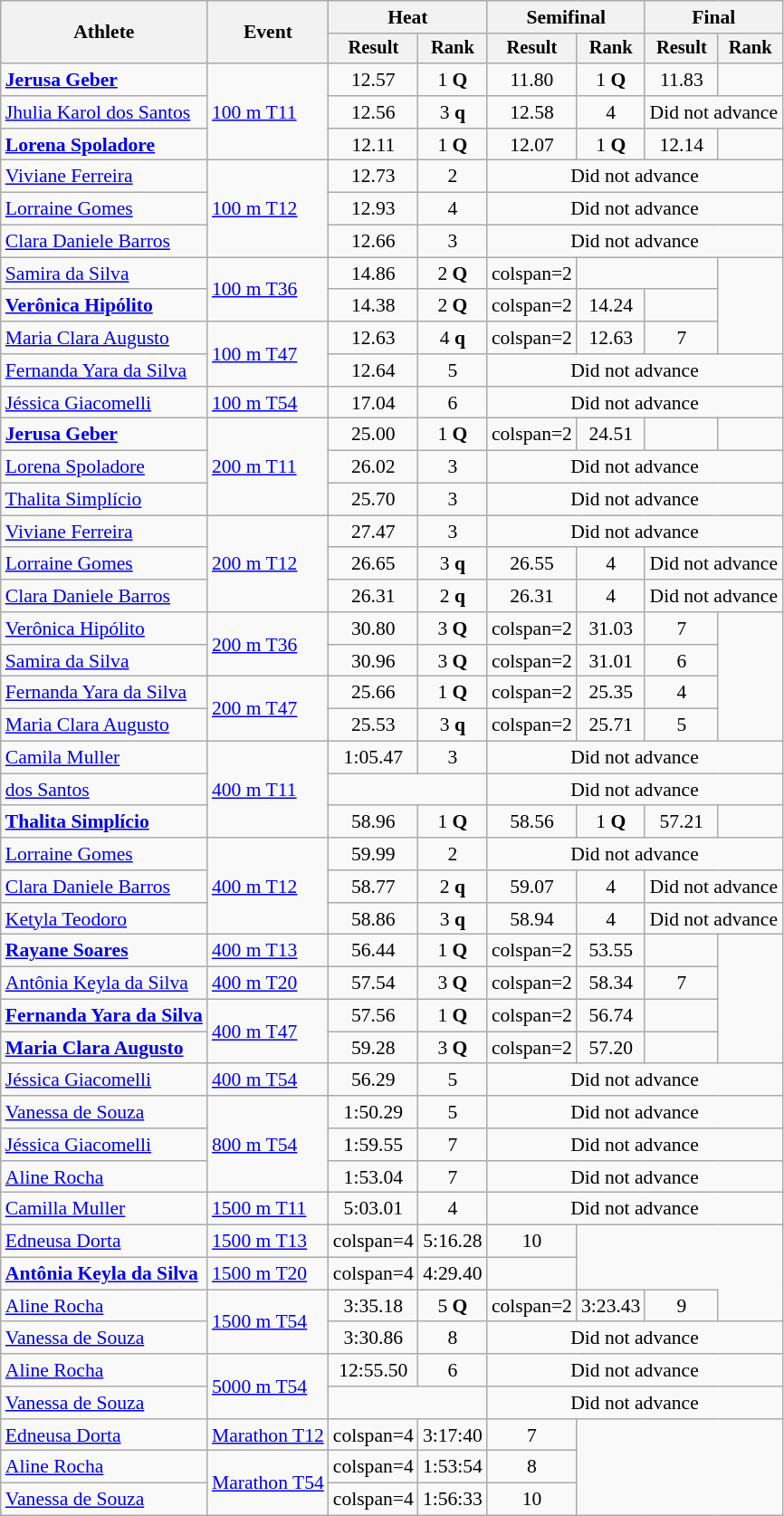<table class="wikitable" style="font-size:90%">
<tr>
<th rowspan="2">Athlete</th>
<th rowspan="2">Event</th>
<th colspan="2">Heat</th>
<th colspan="2">Semifinal</th>
<th colspan="2">Final</th>
</tr>
<tr style="font-size:95%">
<th>Result</th>
<th>Rank</th>
<th>Result</th>
<th>Rank</th>
<th>Result</th>
<th>Rank</th>
</tr>
<tr align=center>
<td align=left><strong><a href='#'>Jerusa Geber</a></strong></td>
<td align=left rowspan=3><a href='#'>100 m T11</a></td>
<td>12.57</td>
<td>1 <strong>Q</strong></td>
<td>11.80</td>
<td>1 <strong>Q</strong></td>
<td>11.83</td>
<td></td>
</tr>
<tr align=center>
<td align=left><a href='#'>Jhulia Karol dos Santos</a></td>
<td>12.56</td>
<td>3 <strong>q</strong></td>
<td>12.58</td>
<td>4</td>
<td colspan=2>Did not advance</td>
</tr>
<tr align=center>
<td align=left><strong><a href='#'>Lorena Spoladore</a></strong></td>
<td>12.11</td>
<td>1 <strong>Q</strong></td>
<td>12.07</td>
<td>1 <strong>Q</strong></td>
<td>12.14</td>
<td></td>
</tr>
<tr align=center>
<td align=left><a href='#'>Viviane Ferreira</a></td>
<td align=left rowspan=3><a href='#'>100 m T12</a></td>
<td>12.73</td>
<td>2</td>
<td colspan=4>Did not advance</td>
</tr>
<tr align=center>
<td align=left><a href='#'>Lorraine Gomes</a></td>
<td>12.93</td>
<td>4</td>
<td colspan=4>Did not advance</td>
</tr>
<tr align=center>
<td align=left><a href='#'>Clara Daniele Barros</a></td>
<td>12.66</td>
<td>3</td>
<td colspan=4>Did not advance</td>
</tr>
<tr align=center>
<td align=left><a href='#'>Samira da Silva</a></td>
<td align=left rowspan=2><a href='#'>100 m T36</a></td>
<td>14.86</td>
<td>2 <strong>Q</strong></td>
<td>colspan=2 </td>
<td colspan=2></td>
</tr>
<tr align=center>
<td align=left><strong><a href='#'>Verônica Hipólito</a></strong></td>
<td>14.38</td>
<td>2 <strong>Q</strong></td>
<td>colspan=2 </td>
<td>14.24</td>
<td></td>
</tr>
<tr align=center>
<td align=left><a href='#'>Maria Clara Augusto</a></td>
<td align=left rowspan=2><a href='#'>100 m T47</a></td>
<td>12.63</td>
<td>4 <strong>q</strong></td>
<td>colspan=2 </td>
<td>12.63</td>
<td>7</td>
</tr>
<tr align=center>
<td align=left><a href='#'>Fernanda Yara da Silva</a></td>
<td>12.64</td>
<td>5</td>
<td colspan=4>Did not advance</td>
</tr>
<tr align=center>
<td align=left><a href='#'>Jéssica Giacomelli</a></td>
<td align=left><a href='#'>100 m T54</a></td>
<td>17.04</td>
<td>6</td>
<td colspan=4>Did not advance</td>
</tr>
<tr align=center>
<td align=left><strong><a href='#'>Jerusa Geber</a></strong></td>
<td align=left rowspan=3><a href='#'>200 m T11</a></td>
<td>25.00</td>
<td>1 <strong>Q</strong></td>
<td>colspan=2 </td>
<td>24.51</td>
<td></td>
</tr>
<tr align=center>
<td align=left><a href='#'>Lorena Spoladore</a></td>
<td>26.02</td>
<td>3</td>
<td colspan=4>Did not advance</td>
</tr>
<tr align=center>
<td align=left><a href='#'>Thalita Simplício</a></td>
<td>25.70</td>
<td>3</td>
<td colspan=4>Did not advance</td>
</tr>
<tr align=center>
<td align=left><a href='#'>Viviane Ferreira</a></td>
<td align=left rowspan=3><a href='#'>200 m T12</a></td>
<td>27.47</td>
<td>3</td>
<td colspan=4>Did not advance</td>
</tr>
<tr align=center>
<td align=left><a href='#'>Lorraine Gomes</a></td>
<td>26.65</td>
<td>3 <strong>q</strong></td>
<td>26.55</td>
<td>4</td>
<td colspan=2>Did not advance</td>
</tr>
<tr align=center>
<td align=left><a href='#'>Clara Daniele Barros</a></td>
<td>26.31</td>
<td>2 <strong>q</strong></td>
<td>26.31</td>
<td>4</td>
<td colspan=2>Did not advance</td>
</tr>
<tr align=center>
<td align=left><a href='#'>Verônica Hipólito</a></td>
<td align=left rowspan=2><a href='#'>200 m T36</a></td>
<td>30.80</td>
<td>3 <strong>Q</strong></td>
<td>colspan=2 </td>
<td>31.03</td>
<td>7</td>
</tr>
<tr align=center>
<td align=left><a href='#'>Samira da Silva</a></td>
<td>30.96</td>
<td>3 <strong>Q</strong></td>
<td>colspan=2 </td>
<td>31.01</td>
<td>6</td>
</tr>
<tr align=center>
<td align=left><a href='#'>Fernanda Yara da Silva</a></td>
<td align=left rowspan=2><a href='#'>200 m T47</a></td>
<td>25.66</td>
<td>1 <strong>Q</strong></td>
<td>colspan=2 </td>
<td>25.35</td>
<td>4</td>
</tr>
<tr align=center>
<td align=left><a href='#'>Maria Clara Augusto</a></td>
<td>25.53</td>
<td>3 <strong>q</strong></td>
<td>colspan=2 </td>
<td>25.71</td>
<td>5</td>
</tr>
<tr align=center>
<td align=left><a href='#'>Camila Muller</a></td>
<td align=left rowspan=3><a href='#'>400 m T11</a></td>
<td>1:05.47</td>
<td>3</td>
<td colspan=4>Did not advance</td>
</tr>
<tr align=center>
<td align=left><a href='#'> dos Santos</a></td>
<td colspan=2></td>
<td colspan=4>Did not advance</td>
</tr>
<tr align=center>
<td align=left><strong><a href='#'>Thalita Simplício</a></strong></td>
<td>58.96</td>
<td>1 <strong>Q</strong></td>
<td>58.56</td>
<td>1 <strong>Q</strong></td>
<td>57.21</td>
<td></td>
</tr>
<tr align=center>
<td align=left><a href='#'>Lorraine Gomes</a></td>
<td align=left rowspan=3><a href='#'>400 m T12</a></td>
<td>59.99</td>
<td>2</td>
<td colspan=4>Did not advance</td>
</tr>
<tr align=center>
<td align=left><a href='#'>Clara Daniele Barros</a></td>
<td>58.77</td>
<td>2 <strong>q</strong></td>
<td>59.07</td>
<td>4</td>
<td colspan=2>Did not advance</td>
</tr>
<tr align=center>
<td align=left><a href='#'>Ketyla Teodoro</a></td>
<td>58.86</td>
<td>3 <strong>q</strong></td>
<td>58.94</td>
<td>4</td>
<td colspan=2>Did not advance</td>
</tr>
<tr align=center>
<td align=left><strong><a href='#'>Rayane Soares</a></strong></td>
<td align=left><a href='#'>400 m T13</a></td>
<td>56.44</td>
<td>1 <strong>Q</strong></td>
<td>colspan=2 </td>
<td>53.55</td>
<td></td>
</tr>
<tr align=center>
<td align=left><a href='#'>Antônia Keyla da Silva</a></td>
<td align=left><a href='#'>400 m T20</a></td>
<td>57.54</td>
<td>3 <strong>Q</strong></td>
<td>colspan=2 </td>
<td>58.34</td>
<td>7</td>
</tr>
<tr align=center>
<td align=left><strong><a href='#'>Fernanda Yara da Silva</a></strong></td>
<td align=left rowspan=2><a href='#'>400 m T47</a></td>
<td>57.56</td>
<td>1 <strong>Q</strong></td>
<td>colspan=2 </td>
<td>56.74</td>
<td></td>
</tr>
<tr align=center>
<td align=left><strong><a href='#'>Maria Clara Augusto</a></strong></td>
<td>59.28</td>
<td>3 <strong>Q</strong></td>
<td>colspan=2 </td>
<td>57.20</td>
<td></td>
</tr>
<tr align=center>
<td align=left><a href='#'>Jéssica Giacomelli</a></td>
<td align=left><a href='#'>400 m T54</a></td>
<td>56.29</td>
<td>5</td>
<td colspan=4>Did not advance</td>
</tr>
<tr align=center>
<td align=left><a href='#'>Vanessa de Souza</a></td>
<td align=left rowspan=3><a href='#'>800 m T54</a></td>
<td>1:50.29</td>
<td>5</td>
<td colspan=4>Did not advance</td>
</tr>
<tr align=center>
<td align=left><a href='#'>Jéssica Giacomelli</a></td>
<td>1:59.55</td>
<td>7</td>
<td colspan=4>Did not advance</td>
</tr>
<tr align=center>
<td align=left><a href='#'>Aline Rocha</a></td>
<td>1:53.04</td>
<td>7</td>
<td colspan=4>Did not advance</td>
</tr>
<tr align=center>
<td align=left><a href='#'>Camilla Muller</a></td>
<td align=left><a href='#'>1500 m T11</a></td>
<td>5:03.01</td>
<td>4</td>
<td colspan=4>Did not advance</td>
</tr>
<tr align=center>
<td align=left><a href='#'>Edneusa Dorta</a></td>
<td align=left><a href='#'>1500 m T13</a></td>
<td>colspan=4 </td>
<td>5:16.28</td>
<td>10</td>
</tr>
<tr align=center>
<td align=left><strong><a href='#'>Antônia Keyla da Silva</a></strong></td>
<td align=left><a href='#'>1500 m T20</a></td>
<td>colspan=4 </td>
<td>4:29.40</td>
<td></td>
</tr>
<tr align=center>
<td align=left><a href='#'>Aline Rocha</a></td>
<td align=left rowspan=2><a href='#'>1500 m T54</a></td>
<td>3:35.18</td>
<td>5 <strong>Q</strong></td>
<td>colspan=2 </td>
<td>3:23.43</td>
<td>9</td>
</tr>
<tr align=center>
<td align=left><a href='#'>Vanessa de Souza</a></td>
<td>3:30.86</td>
<td>8</td>
<td colspan=4>Did not advance</td>
</tr>
<tr align=center>
<td align=left><a href='#'>Aline Rocha</a></td>
<td align=left rowspan=2><a href='#'>5000 m T54</a></td>
<td>12:55.50</td>
<td>6</td>
<td colspan=4>Did not advance</td>
</tr>
<tr align=center>
<td align=left><a href='#'>Vanessa de Souza</a></td>
<td colspan=2></td>
<td colspan=4>Did not advance</td>
</tr>
<tr align=center>
<td align=left><a href='#'>Edneusa Dorta</a></td>
<td align=left><a href='#'>Marathon T12</a></td>
<td>colspan=4 </td>
<td>3:17:40</td>
<td>7</td>
</tr>
<tr align=center>
<td align=left><a href='#'>Aline Rocha</a></td>
<td align=left rowspan=2><a href='#'>Marathon T54</a></td>
<td>colspan=4 </td>
<td>1:53:54</td>
<td>8</td>
</tr>
<tr align=center>
<td align=left><a href='#'>Vanessa de Souza</a></td>
<td>colspan=4 </td>
<td>1:56:33</td>
<td>10</td>
</tr>
</table>
